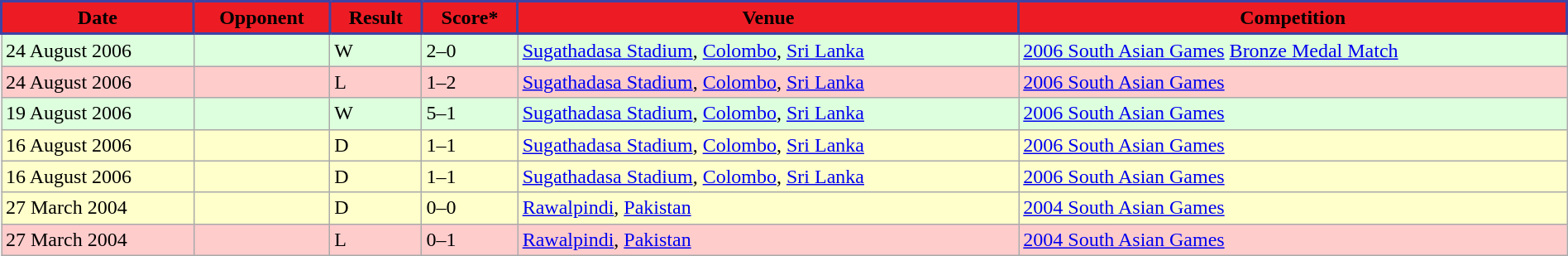<table width=100% class="wikitable">
<tr>
<th style="background:#ED1C24;border: 2px solid #3F43A4;"><span>Date</span></th>
<th style="background:#ED1C24;border: 2px solid #3F43A4;"><span>Opponent</span></th>
<th style="background:#ED1C24;border: 2px solid #3F43A4;"><span>Result</span></th>
<th style="background:#ED1C24;border: 2px solid #3F43A4;"><span>Score*</span></th>
<th style="background:#ED1C24;border: 2px solid #3F43A4;"><span>Venue</span></th>
<th style="background:#ED1C24;border: 2px solid #3F43A4;"><span>Competition</span></th>
</tr>
<tr bgcolor=#dfd>
<td>24 August 2006</td>
<td></td>
<td>W</td>
<td>2–0</td>
<td> <a href='#'>Sugathadasa Stadium</a>, <a href='#'>Colombo</a>, <a href='#'>Sri Lanka</a></td>
<td><a href='#'>2006 South Asian Games</a> <a href='#'>Bronze Medal Match</a></td>
</tr>
<tr bgcolor=#FFCCCC>
<td>24 August 2006</td>
<td></td>
<td>L</td>
<td>1–2</td>
<td> <a href='#'>Sugathadasa Stadium</a>, <a href='#'>Colombo</a>, <a href='#'>Sri Lanka</a></td>
<td><a href='#'>2006 South Asian Games</a></td>
</tr>
<tr bgcolor=#dfd>
<td>19 August 2006</td>
<td></td>
<td>W</td>
<td>5–1</td>
<td> <a href='#'>Sugathadasa Stadium</a>, <a href='#'>Colombo</a>, <a href='#'>Sri Lanka</a></td>
<td><a href='#'>2006 South Asian Games</a></td>
</tr>
<tr bgcolor=#FFFFCC>
<td>16 August 2006</td>
<td></td>
<td>D</td>
<td>1–1</td>
<td> <a href='#'>Sugathadasa Stadium</a>, <a href='#'>Colombo</a>, <a href='#'>Sri Lanka</a></td>
<td><a href='#'>2006 South Asian Games</a></td>
</tr>
<tr bgcolor=#FFFFCC>
<td>16 August 2006</td>
<td></td>
<td>D</td>
<td>1–1</td>
<td> <a href='#'>Sugathadasa Stadium</a>, <a href='#'>Colombo</a>, <a href='#'>Sri Lanka</a></td>
<td><a href='#'>2006 South Asian Games</a></td>
</tr>
<tr bgcolor=#FFFFCC>
<td>27 March 2004</td>
<td></td>
<td>D</td>
<td>0–0</td>
<td> <a href='#'>Rawalpindi</a>, <a href='#'>Pakistan</a></td>
<td><a href='#'>2004 South Asian Games</a></td>
</tr>
<tr bgcolor=#FFCCCC>
<td>27 March 2004</td>
<td></td>
<td>L</td>
<td>0–1</td>
<td> <a href='#'>Rawalpindi</a>, <a href='#'>Pakistan</a></td>
<td><a href='#'>2004 South Asian Games</a></td>
</tr>
</table>
